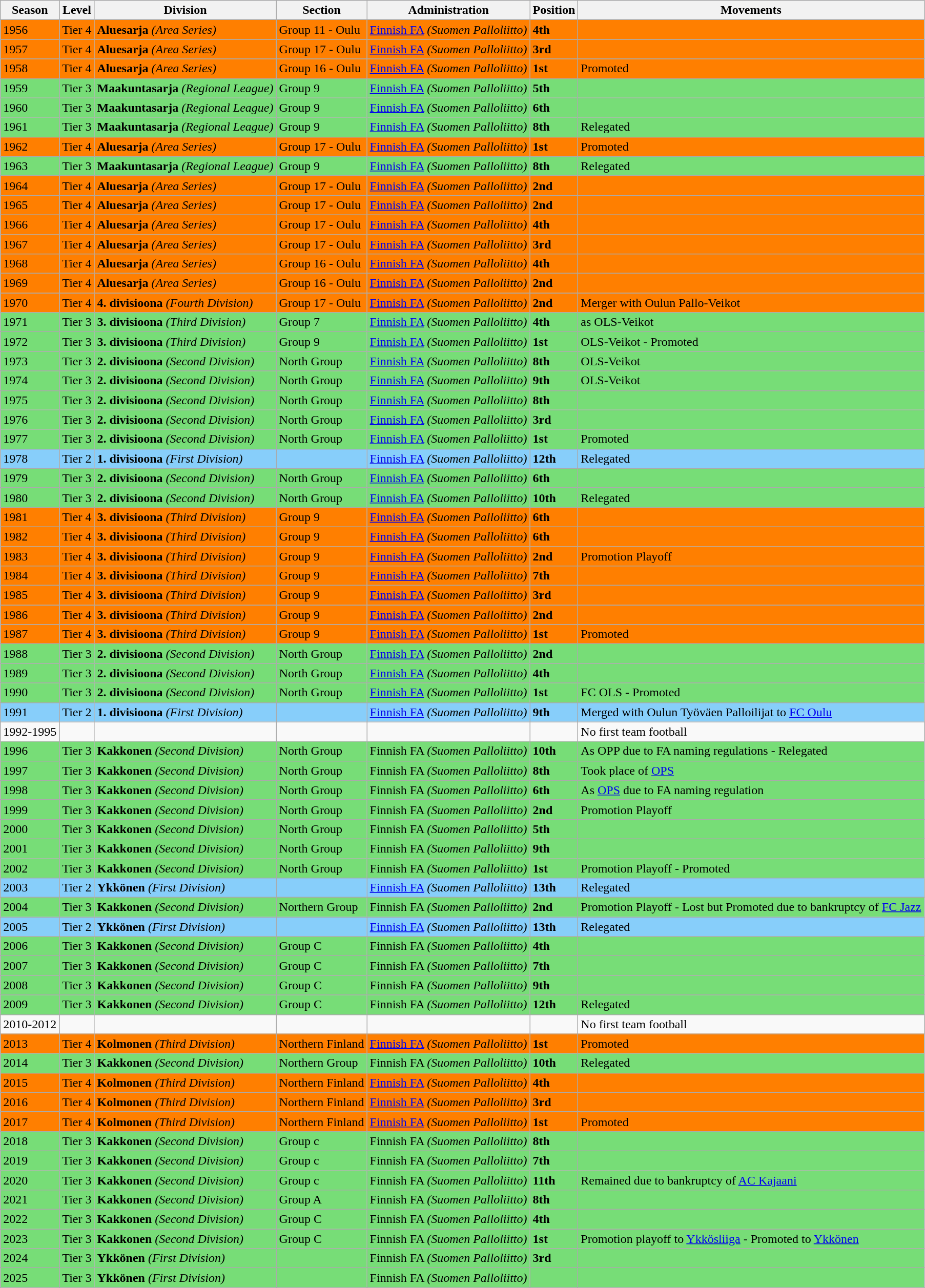<table class="wikitable">
<tr style="background:#f0f6fa;">
<th><strong>Season</strong></th>
<th><strong>Level</strong></th>
<th><strong>Division</strong></th>
<th><strong>Section</strong></th>
<th><strong>Administration</strong></th>
<th><strong>Position</strong></th>
<th><strong>Movements</strong></th>
</tr>
<tr>
<td style="background:#FF7F00;">1956</td>
<td style="background:#FF7F00;">Tier 4</td>
<td style="background:#FF7F00;"><strong>Aluesarja</strong> <em>(Area Series)</em></td>
<td style="background:#FF7F00;">Group 11 - Oulu</td>
<td style="background:#FF7F00;"><a href='#'>Finnish FA</a> <em>(Suomen Palloliitto)</em></td>
<td style="background:#FF7F00;"><strong>4th</strong></td>
<td style="background:#FF7F00;"></td>
</tr>
<tr>
<td style="background:#FF7F00;">1957</td>
<td style="background:#FF7F00;">Tier 4</td>
<td style="background:#FF7F00;"><strong>Aluesarja</strong> <em>(Area Series)</em></td>
<td style="background:#FF7F00;">Group 17 - Oulu</td>
<td style="background:#FF7F00;"><a href='#'>Finnish FA</a> <em>(Suomen Palloliitto)</em></td>
<td style="background:#FF7F00;"><strong>3rd</strong></td>
<td style="background:#FF7F00;"></td>
</tr>
<tr>
<td style="background:#FF7F00;">1958</td>
<td style="background:#FF7F00;">Tier 4</td>
<td style="background:#FF7F00;"><strong>Aluesarja</strong> <em>(Area Series)</em></td>
<td style="background:#FF7F00;">Group 16 - Oulu</td>
<td style="background:#FF7F00;"><a href='#'>Finnish FA</a> <em>(Suomen Palloliitto)</em></td>
<td style="background:#FF7F00;"><strong>1st</strong></td>
<td style="background:#FF7F00;">Promoted</td>
</tr>
<tr>
<td style="background:#77DD77;">1959</td>
<td style="background:#77DD77;">Tier 3</td>
<td style="background:#77DD77;"><strong>Maakuntasarja</strong> <em>(Regional League)</em></td>
<td style="background:#77DD77;">Group 9</td>
<td style="background:#77DD77;"><a href='#'>Finnish FA</a> <em>(Suomen Palloliitto)</em></td>
<td style="background:#77DD77;"><strong>5th</strong></td>
<td style="background:#77DD77;"></td>
</tr>
<tr>
<td style="background:#77DD77;">1960</td>
<td style="background:#77DD77;">Tier 3</td>
<td style="background:#77DD77;"><strong>Maakuntasarja</strong> <em>(Regional League)</em></td>
<td style="background:#77DD77;">Group 9</td>
<td style="background:#77DD77;"><a href='#'>Finnish FA</a> <em>(Suomen Palloliitto)</em></td>
<td style="background:#77DD77;"><strong>6th</strong></td>
<td style="background:#77DD77;"></td>
</tr>
<tr>
<td style="background:#77DD77;">1961</td>
<td style="background:#77DD77;">Tier 3</td>
<td style="background:#77DD77;"><strong>Maakuntasarja</strong> <em>(Regional League)</em></td>
<td style="background:#77DD77;">Group 9</td>
<td style="background:#77DD77;"><a href='#'>Finnish FA</a> <em>(Suomen Palloliitto)</em></td>
<td style="background:#77DD77;"><strong>8th</strong></td>
<td style="background:#77DD77;">Relegated</td>
</tr>
<tr>
<td style="background:#FF7F00;">1962</td>
<td style="background:#FF7F00;">Tier 4</td>
<td style="background:#FF7F00;"><strong>Aluesarja</strong> <em>(Area Series)</em></td>
<td style="background:#FF7F00;">Group 17 - Oulu</td>
<td style="background:#FF7F00;"><a href='#'>Finnish FA</a> <em>(Suomen Palloliitto)</em></td>
<td style="background:#FF7F00;"><strong>1st</strong></td>
<td style="background:#FF7F00;">Promoted</td>
</tr>
<tr>
<td style="background:#77DD77;">1963</td>
<td style="background:#77DD77;">Tier 3</td>
<td style="background:#77DD77;"><strong>Maakuntasarja</strong> <em>(Regional League)</em></td>
<td style="background:#77DD77;">Group 9</td>
<td style="background:#77DD77;"><a href='#'>Finnish FA</a> <em>(Suomen Palloliitto)</em></td>
<td style="background:#77DD77;"><strong>8th</strong></td>
<td style="background:#77DD77;">Relegated</td>
</tr>
<tr>
<td style="background:#FF7F00;">1964</td>
<td style="background:#FF7F00;">Tier 4</td>
<td style="background:#FF7F00;"><strong>Aluesarja</strong> <em>(Area Series)</em></td>
<td style="background:#FF7F00;">Group 17 - Oulu</td>
<td style="background:#FF7F00;"><a href='#'>Finnish FA</a> <em>(Suomen Palloliitto)</em></td>
<td style="background:#FF7F00;"><strong>2nd</strong></td>
<td style="background:#FF7F00;"></td>
</tr>
<tr>
<td style="background:#FF7F00;">1965</td>
<td style="background:#FF7F00;">Tier 4</td>
<td style="background:#FF7F00;"><strong>Aluesarja</strong> <em>(Area Series)</em></td>
<td style="background:#FF7F00;">Group 17 - Oulu</td>
<td style="background:#FF7F00;"><a href='#'>Finnish FA</a> <em>(Suomen Palloliitto)</em></td>
<td style="background:#FF7F00;"><strong>2nd</strong></td>
<td style="background:#FF7F00;"></td>
</tr>
<tr>
<td style="background:#FF7F00;">1966</td>
<td style="background:#FF7F00;">Tier 4</td>
<td style="background:#FF7F00;"><strong>Aluesarja</strong> <em>(Area Series)</em></td>
<td style="background:#FF7F00;">Group 17 - Oulu</td>
<td style="background:#FF7F00;"><a href='#'>Finnish FA</a> <em>(Suomen Palloliitto)</em></td>
<td style="background:#FF7F00;"><strong>4th</strong></td>
<td style="background:#FF7F00;"></td>
</tr>
<tr>
<td style="background:#FF7F00;">1967</td>
<td style="background:#FF7F00;">Tier 4</td>
<td style="background:#FF7F00;"><strong>Aluesarja</strong> <em>(Area Series)</em></td>
<td style="background:#FF7F00;">Group 17 - Oulu</td>
<td style="background:#FF7F00;"><a href='#'>Finnish FA</a> <em>(Suomen Palloliitto)</em></td>
<td style="background:#FF7F00;"><strong>3rd</strong></td>
<td style="background:#FF7F00;"></td>
</tr>
<tr>
<td style="background:#FF7F00;">1968</td>
<td style="background:#FF7F00;">Tier 4</td>
<td style="background:#FF7F00;"><strong>Aluesarja</strong> <em>(Area Series)</em></td>
<td style="background:#FF7F00;">Group 16 - Oulu</td>
<td style="background:#FF7F00;"><a href='#'>Finnish FA</a> <em>(Suomen Palloliitto)</em></td>
<td style="background:#FF7F00;"><strong>4th</strong></td>
<td style="background:#FF7F00;"></td>
</tr>
<tr>
<td style="background:#FF7F00;">1969</td>
<td style="background:#FF7F00;">Tier 4</td>
<td style="background:#FF7F00;"><strong>Aluesarja</strong> <em>(Area Series)</em></td>
<td style="background:#FF7F00;">Group 16 - Oulu</td>
<td style="background:#FF7F00;"><a href='#'>Finnish FA</a> <em>(Suomen Palloliitto)</em></td>
<td style="background:#FF7F00;"><strong>2nd</strong></td>
<td style="background:#FF7F00;"></td>
</tr>
<tr>
<td style="background:#FF7F00;">1970</td>
<td style="background:#FF7F00;">Tier 4</td>
<td style="background:#FF7F00;"><strong>4. divisioona</strong> <em>(Fourth Division)</em></td>
<td style="background:#FF7F00;">Group 17 - Oulu</td>
<td style="background:#FF7F00;"><a href='#'>Finnish FA</a> <em>(Suomen Palloliitto)</em></td>
<td style="background:#FF7F00;"><strong>2nd</strong></td>
<td style="background:#FF7F00;">Merger with Oulun Pallo-Veikot</td>
</tr>
<tr>
<td style="background:#77DD77;">1971</td>
<td style="background:#77DD77;">Tier 3</td>
<td style="background:#77DD77;"><strong>3. divisioona</strong> <em>(Third Division)</em></td>
<td style="background:#77DD77;">Group 7</td>
<td style="background:#77DD77;"><a href='#'>Finnish FA</a> <em>(Suomen Palloliitto)</em></td>
<td style="background:#77DD77;"><strong>4th</strong></td>
<td style="background:#77DD77;">as OLS-Veikot</td>
</tr>
<tr>
<td style="background:#77DD77;">1972</td>
<td style="background:#77DD77;">Tier 3</td>
<td style="background:#77DD77;"><strong>3. divisioona</strong> <em>(Third Division)</em></td>
<td style="background:#77DD77;">Group 9</td>
<td style="background:#77DD77;"><a href='#'>Finnish FA</a> <em>(Suomen Palloliitto)</em></td>
<td style="background:#77DD77;"><strong>1st</strong></td>
<td style="background:#77DD77;">OLS-Veikot - Promoted</td>
</tr>
<tr>
<td style="background:#77DD77;">1973</td>
<td style="background:#77DD77;">Tier 3</td>
<td style="background:#77DD77;"><strong>2. divisioona</strong> <em>(Second Division)</em></td>
<td style="background:#77DD77;">North Group</td>
<td style="background:#77DD77;"><a href='#'>Finnish FA</a> <em>(Suomen Palloliitto)</em></td>
<td style="background:#77DD77;"><strong>8th</strong></td>
<td style="background:#77DD77;">OLS-Veikot</td>
</tr>
<tr>
<td style="background:#77DD77;">1974</td>
<td style="background:#77DD77;">Tier 3</td>
<td style="background:#77DD77;"><strong>2. divisioona</strong> <em>(Second Division)</em></td>
<td style="background:#77DD77;">North Group</td>
<td style="background:#77DD77;"><a href='#'>Finnish FA</a> <em>(Suomen Palloliitto)</em></td>
<td style="background:#77DD77;"><strong>9th</strong></td>
<td style="background:#77DD77;">OLS-Veikot</td>
</tr>
<tr>
<td style="background:#77DD77;">1975</td>
<td style="background:#77DD77;">Tier 3</td>
<td style="background:#77DD77;"><strong>2. divisioona</strong> <em>(Second Division)</em></td>
<td style="background:#77DD77;">North Group</td>
<td style="background:#77DD77;"><a href='#'>Finnish FA</a> <em>(Suomen Palloliitto)</em></td>
<td style="background:#77DD77;"><strong>8th</strong></td>
<td style="background:#77DD77;"></td>
</tr>
<tr>
<td style="background:#77DD77;">1976</td>
<td style="background:#77DD77;">Tier 3</td>
<td style="background:#77DD77;"><strong>2. divisioona</strong> <em>(Second Division)</em></td>
<td style="background:#77DD77;">North Group</td>
<td style="background:#77DD77;"><a href='#'>Finnish FA</a> <em>(Suomen Palloliitto)</em></td>
<td style="background:#77DD77;"><strong>3rd</strong></td>
<td style="background:#77DD77;"></td>
</tr>
<tr>
<td style="background:#77DD77;">1977</td>
<td style="background:#77DD77;">Tier 3</td>
<td style="background:#77DD77;"><strong>2. divisioona</strong> <em>(Second Division)</em></td>
<td style="background:#77DD77;">North Group</td>
<td style="background:#77DD77;"><a href='#'>Finnish FA</a> <em>(Suomen Palloliitto)</em></td>
<td style="background:#77DD77;"><strong>1st</strong></td>
<td style="background:#77DD77;">Promoted</td>
</tr>
<tr>
<td style="background:#87CEFA;">1978</td>
<td style="background:#87CEFA;">Tier 2</td>
<td style="background:#87CEFA;"><strong> 1. divisioona</strong> <em>(First Division)</em></td>
<td style="background:#87CEFA;"></td>
<td style="background:#87CEFA;"><a href='#'>Finnish FA</a> <em>(Suomen Palloliitto)</em></td>
<td style="background:#87CEFA;"><strong>12th</strong></td>
<td style="background:#87CEFA;">Relegated</td>
</tr>
<tr>
<td style="background:#77DD77;">1979</td>
<td style="background:#77DD77;">Tier 3</td>
<td style="background:#77DD77;"><strong>2. divisioona</strong> <em>(Second Division)</em></td>
<td style="background:#77DD77;">North Group</td>
<td style="background:#77DD77;"><a href='#'>Finnish FA</a> <em>(Suomen Palloliitto)</em></td>
<td style="background:#77DD77;"><strong>6th</strong></td>
<td style="background:#77DD77;"></td>
</tr>
<tr>
<td style="background:#77DD77;">1980</td>
<td style="background:#77DD77;">Tier 3</td>
<td style="background:#77DD77;"><strong>2. divisioona</strong> <em>(Second Division)</em></td>
<td style="background:#77DD77;">North Group</td>
<td style="background:#77DD77;"><a href='#'>Finnish FA</a> <em>(Suomen Palloliitto)</em></td>
<td style="background:#77DD77;"><strong>10th</strong></td>
<td style="background:#77DD77;">Relegated</td>
</tr>
<tr>
<td style="background:#FF7F00;">1981</td>
<td style="background:#FF7F00;">Tier 4</td>
<td style="background:#FF7F00;"><strong>3. divisioona</strong> <em>(Third Division)</em></td>
<td style="background:#FF7F00;">Group 9</td>
<td style="background:#FF7F00;"><a href='#'>Finnish FA</a> <em>(Suomen Palloliitto)</em></td>
<td style="background:#FF7F00;"><strong>6th</strong></td>
<td style="background:#FF7F00;"></td>
</tr>
<tr>
<td style="background:#FF7F00;">1982</td>
<td style="background:#FF7F00;">Tier 4</td>
<td style="background:#FF7F00;"><strong>3. divisioona</strong> <em>(Third Division)</em></td>
<td style="background:#FF7F00;">Group 9</td>
<td style="background:#FF7F00;"><a href='#'>Finnish FA</a> <em>(Suomen Palloliitto)</em></td>
<td style="background:#FF7F00;"><strong>6th</strong></td>
<td style="background:#FF7F00;"></td>
</tr>
<tr>
<td style="background:#FF7F00;">1983</td>
<td style="background:#FF7F00;">Tier 4</td>
<td style="background:#FF7F00;"><strong>3. divisioona</strong> <em>(Third Division)</em></td>
<td style="background:#FF7F00;">Group 9</td>
<td style="background:#FF7F00;"><a href='#'>Finnish FA</a> <em>(Suomen Palloliitto)</em></td>
<td style="background:#FF7F00;"><strong>2nd</strong></td>
<td style="background:#FF7F00;">Promotion Playoff</td>
</tr>
<tr>
<td style="background:#FF7F00;">1984</td>
<td style="background:#FF7F00;">Tier 4</td>
<td style="background:#FF7F00;"><strong>3. divisioona</strong> <em>(Third Division)</em></td>
<td style="background:#FF7F00;">Group 9</td>
<td style="background:#FF7F00;"><a href='#'>Finnish FA</a> <em>(Suomen Palloliitto)</em></td>
<td style="background:#FF7F00;"><strong>7th</strong></td>
<td style="background:#FF7F00;"></td>
</tr>
<tr>
<td style="background:#FF7F00;">1985</td>
<td style="background:#FF7F00;">Tier 4</td>
<td style="background:#FF7F00;"><strong>3. divisioona</strong> <em>(Third Division)</em></td>
<td style="background:#FF7F00;">Group 9</td>
<td style="background:#FF7F00;"><a href='#'>Finnish FA</a> <em>(Suomen Palloliitto)</em></td>
<td style="background:#FF7F00;"><strong>3rd</strong></td>
<td style="background:#FF7F00;"></td>
</tr>
<tr>
<td style="background:#FF7F00;">1986</td>
<td style="background:#FF7F00;">Tier 4</td>
<td style="background:#FF7F00;"><strong>3. divisioona</strong> <em>(Third Division)</em></td>
<td style="background:#FF7F00;">Group 9</td>
<td style="background:#FF7F00;"><a href='#'>Finnish FA</a> <em>(Suomen Palloliitto)</em></td>
<td style="background:#FF7F00;"><strong>2nd</strong></td>
<td style="background:#FF7F00;"></td>
</tr>
<tr>
<td style="background:#FF7F00;">1987</td>
<td style="background:#FF7F00;">Tier 4</td>
<td style="background:#FF7F00;"><strong>3. divisioona</strong> <em>(Third Division)</em></td>
<td style="background:#FF7F00;">Group 9</td>
<td style="background:#FF7F00;"><a href='#'>Finnish FA</a> <em>(Suomen Palloliitto)</em></td>
<td style="background:#FF7F00;"><strong>1st</strong></td>
<td style="background:#FF7F00;">Promoted</td>
</tr>
<tr>
<td style="background:#77DD77;">1988</td>
<td style="background:#77DD77;">Tier 3</td>
<td style="background:#77DD77;"><strong>2. divisioona</strong> <em>(Second Division)</em></td>
<td style="background:#77DD77;">North Group</td>
<td style="background:#77DD77;"><a href='#'>Finnish FA</a> <em>(Suomen Palloliitto)</em></td>
<td style="background:#77DD77;"><strong>2nd</strong></td>
<td style="background:#77DD77;"></td>
</tr>
<tr>
<td style="background:#77DD77;">1989</td>
<td style="background:#77DD77;">Tier 3</td>
<td style="background:#77DD77;"><strong>2. divisioona</strong> <em>(Second Division)</em></td>
<td style="background:#77DD77;">North Group</td>
<td style="background:#77DD77;"><a href='#'>Finnish FA</a> <em>(Suomen Palloliitto)</em></td>
<td style="background:#77DD77;"><strong>4th</strong></td>
<td style="background:#77DD77;"></td>
</tr>
<tr>
<td style="background:#77DD77;">1990</td>
<td style="background:#77DD77;">Tier 3</td>
<td style="background:#77DD77;"><strong>2. divisioona</strong> <em>(Second Division)</em></td>
<td style="background:#77DD77;">North Group</td>
<td style="background:#77DD77;"><a href='#'>Finnish FA</a> <em>(Suomen Palloliitto)</em></td>
<td style="background:#77DD77;"><strong>1st</strong></td>
<td style="background:#77DD77;">FC OLS - Promoted</td>
</tr>
<tr>
<td style="background:#87CEFA;">1991</td>
<td style="background:#87CEFA;">Tier 2</td>
<td style="background:#87CEFA;"><strong> 1. divisioona</strong> <em>(First Division)</em></td>
<td style="background:#87CEFA;"></td>
<td style="background:#87CEFA;"><a href='#'>Finnish FA</a> <em>(Suomen Palloliitto)</em></td>
<td style="background:#87CEFA;"><strong>9th</strong></td>
<td style="background:#87CEFA;">Merged with Oulun Työväen Palloilijat to <a href='#'>FC Oulu</a></td>
</tr>
<tr>
<td style="background:;">1992-1995</td>
<td style="background:;"></td>
<td style="background:;"></td>
<td style="background:;"></td>
<td style="background:;"></td>
<td style="background:;"></td>
<td style="background:;">No first team football</td>
</tr>
<tr>
<td style="background:#77DD77;">1996</td>
<td style="background:#77DD77;">Tier 3</td>
<td style="background:#77DD77;"><strong>Kakkonen</strong> <em>(Second Division)</em></td>
<td style="background:#77DD77;">North Group</td>
<td style="background:#77DD77;">Finnish FA <em>(Suomen Palloliitto)</em></td>
<td style="background:#77DD77;"><strong>10th</strong></td>
<td style="background:#77DD77;">As OPP due to FA naming regulations - Relegated</td>
</tr>
<tr>
<td style="background:#77DD77;">1997</td>
<td style="background:#77DD77;">Tier 3</td>
<td style="background:#77DD77;"><strong>Kakkonen</strong> <em>(Second Division)</em></td>
<td style="background:#77DD77;">North Group</td>
<td style="background:#77DD77;">Finnish FA <em>(Suomen Palloliitto)</em></td>
<td style="background:#77DD77;"><strong>8th</strong></td>
<td style="background:#77DD77;">Took place of <a href='#'>OPS</a></td>
</tr>
<tr>
<td style="background:#77DD77;">1998</td>
<td style="background:#77DD77;">Tier 3</td>
<td style="background:#77DD77;"><strong>Kakkonen</strong> <em>(Second Division)</em></td>
<td style="background:#77DD77;">North Group</td>
<td style="background:#77DD77;">Finnish FA <em>(Suomen Palloliitto)</em></td>
<td style="background:#77DD77;"><strong>6th</strong></td>
<td style="background:#77DD77;">As <a href='#'>OPS</a> due to FA naming regulation</td>
</tr>
<tr>
<td style="background:#77DD77;">1999</td>
<td style="background:#77DD77;">Tier 3</td>
<td style="background:#77DD77;"><strong>Kakkonen</strong> <em>(Second Division)</em></td>
<td style="background:#77DD77;">North Group</td>
<td style="background:#77DD77;">Finnish FA <em>(Suomen Palloliitto)</em></td>
<td style="background:#77DD77;"><strong>2nd</strong></td>
<td style="background:#77DD77;">Promotion Playoff</td>
</tr>
<tr>
<td style="background:#77DD77;">2000</td>
<td style="background:#77DD77;">Tier 3</td>
<td style="background:#77DD77;"><strong>Kakkonen</strong> <em>(Second Division)</em></td>
<td style="background:#77DD77;">North Group</td>
<td style="background:#77DD77;">Finnish FA <em>(Suomen Palloliitto)</em></td>
<td style="background:#77DD77;"><strong>5th</strong></td>
<td style="background:#77DD77;"></td>
</tr>
<tr>
<td style="background:#77DD77;">2001</td>
<td style="background:#77DD77;">Tier 3</td>
<td style="background:#77DD77;"><strong>Kakkonen</strong> <em>(Second Division)</em></td>
<td style="background:#77DD77;">North Group</td>
<td style="background:#77DD77;">Finnish FA <em>(Suomen Palloliitto)</em></td>
<td style="background:#77DD77;"><strong>9th</strong></td>
<td style="background:#77DD77;"></td>
</tr>
<tr>
<td style="background:#77DD77;">2002</td>
<td style="background:#77DD77;">Tier 3</td>
<td style="background:#77DD77;"><strong>Kakkonen</strong> <em>(Second Division)</em></td>
<td style="background:#77DD77;">North Group</td>
<td style="background:#77DD77;">Finnish FA <em>(Suomen Palloliitto)</em></td>
<td style="background:#77DD77;"><strong>1st</strong></td>
<td style="background:#77DD77;">Promotion Playoff - Promoted</td>
</tr>
<tr>
<td style="background:#87CEFA;">2003</td>
<td style="background:#87CEFA;">Tier 2</td>
<td style="background:#87CEFA;"><strong>Ykkönen</strong> <em>(First Division)</em></td>
<td style="background:#87CEFA;"></td>
<td style="background:#87CEFA;"><a href='#'>Finnish FA</a> <em>(Suomen Palloliitto)</em></td>
<td style="background:#87CEFA;"><strong>13th</strong></td>
<td style="background:#87CEFA;">Relegated</td>
</tr>
<tr>
<td style="background:#77DD77;">2004</td>
<td style="background:#77DD77;">Tier 3</td>
<td style="background:#77DD77;"><strong>Kakkonen</strong> <em>(Second Division)</em></td>
<td style="background:#77DD77;">Northern Group</td>
<td style="background:#77DD77;">Finnish FA <em>(Suomen Palloliitto)</em></td>
<td style="background:#77DD77;"><strong>2nd</strong></td>
<td style="background:#77DD77;">Promotion Playoff - Lost but Promoted due to bankruptcy of <a href='#'>FC Jazz</a></td>
</tr>
<tr>
<td style="background:#87CEFA;">2005</td>
<td style="background:#87CEFA;">Tier 2</td>
<td style="background:#87CEFA;"><strong>Ykkönen</strong> <em>(First Division)</em></td>
<td style="background:#87CEFA;"></td>
<td style="background:#87CEFA;"><a href='#'>Finnish FA</a> <em>(Suomen Palloliitto)</em></td>
<td style="background:#87CEFA;"><strong>13th</strong></td>
<td style="background:#87CEFA;">Relegated</td>
</tr>
<tr>
<td style="background:#77DD77;">2006</td>
<td style="background:#77DD77;">Tier 3</td>
<td style="background:#77DD77;"><strong>Kakkonen</strong> <em>(Second Division)</em></td>
<td style="background:#77DD77;">Group C</td>
<td style="background:#77DD77;">Finnish FA <em>(Suomen Palloliitto)</em></td>
<td style="background:#77DD77;"><strong>4th</strong></td>
<td style="background:#77DD77;"></td>
</tr>
<tr>
<td style="background:#77DD77;">2007</td>
<td style="background:#77DD77;">Tier 3</td>
<td style="background:#77DD77;"><strong>Kakkonen</strong> <em>(Second Division)</em></td>
<td style="background:#77DD77;">Group C</td>
<td style="background:#77DD77;">Finnish FA <em>(Suomen Palloliitto)</em></td>
<td style="background:#77DD77;"><strong>7th</strong></td>
<td style="background:#77DD77;"></td>
</tr>
<tr>
<td style="background:#77DD77;">2008</td>
<td style="background:#77DD77;">Tier 3</td>
<td style="background:#77DD77;"><strong>Kakkonen</strong> <em>(Second Division)</em></td>
<td style="background:#77DD77;">Group C</td>
<td style="background:#77DD77;">Finnish FA <em>(Suomen Palloliitto)</em></td>
<td style="background:#77DD77;"><strong>9th</strong></td>
<td style="background:#77DD77;"></td>
</tr>
<tr>
<td style="background:#77DD77;">2009</td>
<td style="background:#77DD77;">Tier 3</td>
<td style="background:#77DD77;"><strong>Kakkonen</strong> <em>(Second Division)</em></td>
<td style="background:#77DD77;">Group C</td>
<td style="background:#77DD77;">Finnish FA <em>(Suomen Palloliitto)</em></td>
<td style="background:#77DD77;"><strong>12th</strong></td>
<td style="background:#77DD77;">Relegated</td>
</tr>
<tr>
<td style="background:;">2010-2012</td>
<td style="background:;"></td>
<td style="background:;"></td>
<td style="background:;"></td>
<td style="background:;"></td>
<td style="background:;"></td>
<td style="background:;">No first team football</td>
</tr>
<tr>
<td style="background:#FF7F00;">2013</td>
<td style="background:#FF7F00;">Tier 4</td>
<td style="background:#FF7F00;"><strong>Kolmonen</strong> <em>(Third Division)</em></td>
<td style="background:#FF7F00;">Northern Finland</td>
<td style="background:#FF7F00;"><a href='#'>Finnish FA</a> <em>(Suomen Palloliitto)</em></td>
<td style="background:#FF7F00;"><strong>1st</strong></td>
<td style="background:#FF7F00;">Promoted</td>
</tr>
<tr>
<td style="background:#77DD77;">2014</td>
<td style="background:#77DD77;">Tier 3</td>
<td style="background:#77DD77;"><strong>Kakkonen</strong> <em>(Second Division)</em></td>
<td style="background:#77DD77;">Northern Group</td>
<td style="background:#77DD77;">Finnish FA <em>(Suomen Palloliitto)</em></td>
<td style="background:#77DD77;"><strong>10th</strong></td>
<td style="background:#77DD77;">Relegated</td>
</tr>
<tr>
<td style="background:#FF7F00;">2015</td>
<td style="background:#FF7F00;">Tier 4</td>
<td style="background:#FF7F00;"><strong>Kolmonen</strong> <em>(Third Division)</em></td>
<td style="background:#FF7F00;">Northern Finland</td>
<td style="background:#FF7F00;"><a href='#'>Finnish FA</a> <em>(Suomen Palloliitto)</em></td>
<td style="background:#FF7F00;"><strong>4th</strong></td>
<td style="background:#FF7F00;"></td>
</tr>
<tr>
<td style="background:#FF7F00;">2016</td>
<td style="background:#FF7F00;">Tier 4</td>
<td style="background:#FF7F00;"><strong>Kolmonen</strong> <em>(Third Division)</em></td>
<td style="background:#FF7F00;">Northern Finland</td>
<td style="background:#FF7F00;"><a href='#'>Finnish FA</a> <em>(Suomen Palloliitto)</em></td>
<td style="background:#FF7F00;"><strong>3rd</strong></td>
<td style="background:#FF7F00;"></td>
</tr>
<tr>
<td style="background:#FF7F00;">2017</td>
<td style="background:#FF7F00;">Tier 4</td>
<td style="background:#FF7F00;"><strong>Kolmonen</strong> <em>(Third Division)</em></td>
<td style="background:#FF7F00;">Northern Finland</td>
<td style="background:#FF7F00;"><a href='#'>Finnish FA</a> <em>(Suomen Palloliitto)</em></td>
<td style="background:#FF7F00;"><strong>1st</strong></td>
<td style="background:#FF7F00;">Promoted</td>
</tr>
<tr>
<td style="background:#77DD77;">2018</td>
<td style="background:#77DD77;">Tier 3</td>
<td style="background:#77DD77;"><strong>Kakkonen</strong> <em>(Second Division)</em></td>
<td style="background:#77DD77;">Group c</td>
<td style="background:#77DD77;">Finnish FA <em>(Suomen Palloliitto)</em></td>
<td style="background:#77DD77;"><strong>8th</strong></td>
<td style="background:#77DD77;"></td>
</tr>
<tr>
<td style="background:#77DD77;">2019</td>
<td style="background:#77DD77;">Tier 3</td>
<td style="background:#77DD77;"><strong>Kakkonen</strong> <em>(Second Division)</em></td>
<td style="background:#77DD77;">Group c</td>
<td style="background:#77DD77;">Finnish FA <em>(Suomen Palloliitto)</em></td>
<td style="background:#77DD77;"><strong>7th</strong></td>
<td style="background:#77DD77;"></td>
</tr>
<tr>
<td style="background:#77DD77;">2020</td>
<td style="background:#77DD77;">Tier 3</td>
<td style="background:#77DD77;"><strong>Kakkonen</strong> <em>(Second Division)</em></td>
<td style="background:#77DD77;">Group c</td>
<td style="background:#77DD77;">Finnish FA <em>(Suomen Palloliitto)</em></td>
<td style="background:#77DD77;"><strong>11th</strong></td>
<td style="background:#77DD77;">Remained due to bankruptcy of <a href='#'>AC Kajaani</a></td>
</tr>
<tr>
<td style="background:#77DD77;">2021</td>
<td style="background:#77DD77;">Tier 3</td>
<td style="background:#77DD77;"><strong>Kakkonen</strong> <em>(Second Division)</em></td>
<td style="background:#77DD77;">Group A</td>
<td style="background:#77DD77;">Finnish FA <em>(Suomen Palloliitto)</em></td>
<td style="background:#77DD77;"><strong>8th</strong></td>
<td style="background:#77DD77;"></td>
</tr>
<tr>
<td style="background:#77DD77;">2022</td>
<td style="background:#77DD77;">Tier 3</td>
<td style="background:#77DD77;"><strong>Kakkonen</strong> <em>(Second Division)</em></td>
<td style="background:#77DD77;">Group C</td>
<td style="background:#77DD77;">Finnish FA <em>(Suomen Palloliitto)</em></td>
<td style="background:#77DD77;"><strong>4th</strong></td>
<td style="background:#77DD77;"></td>
</tr>
<tr>
<td style="background:#77DD77;">2023</td>
<td style="background:#77DD77;">Tier 3</td>
<td style="background:#77DD77;"><strong>Kakkonen</strong> <em>(Second Division)</em></td>
<td style="background:#77DD77;">Group C</td>
<td style="background:#77DD77;">Finnish FA <em>(Suomen Palloliitto)</em></td>
<td style="background:#77DD77;"><strong>1st</strong></td>
<td style="background:#77DD77;">Promotion playoff to <a href='#'>Ykkösliiga</a> - Promoted to <a href='#'>Ykkönen</a></td>
</tr>
<tr>
<td style="background:#77DD77;">2024</td>
<td style="background:#77DD77;">Tier 3</td>
<td style="background:#77DD77;"><strong>Ykkönen</strong> <em>(First Division)</em></td>
<td style="background:#77DD77;"></td>
<td style="background:#77DD77;">Finnish FA <em>(Suomen Palloliitto)</em></td>
<td style="background:#77DD77;"><strong>3rd</strong></td>
<td style="background:#77DD77;"></td>
</tr>
<tr>
<td style="background:#77DD77;">2025</td>
<td style="background:#77DD77;">Tier 3</td>
<td style="background:#77DD77;"><strong>Ykkönen</strong> <em>(First Division)</em></td>
<td style="background:#77DD77;"></td>
<td style="background:#77DD77;">Finnish FA <em>(Suomen Palloliitto)</em></td>
<td style="background:#77DD77;"></td>
<td style="background:#77DD77;"></td>
</tr>
</table>
